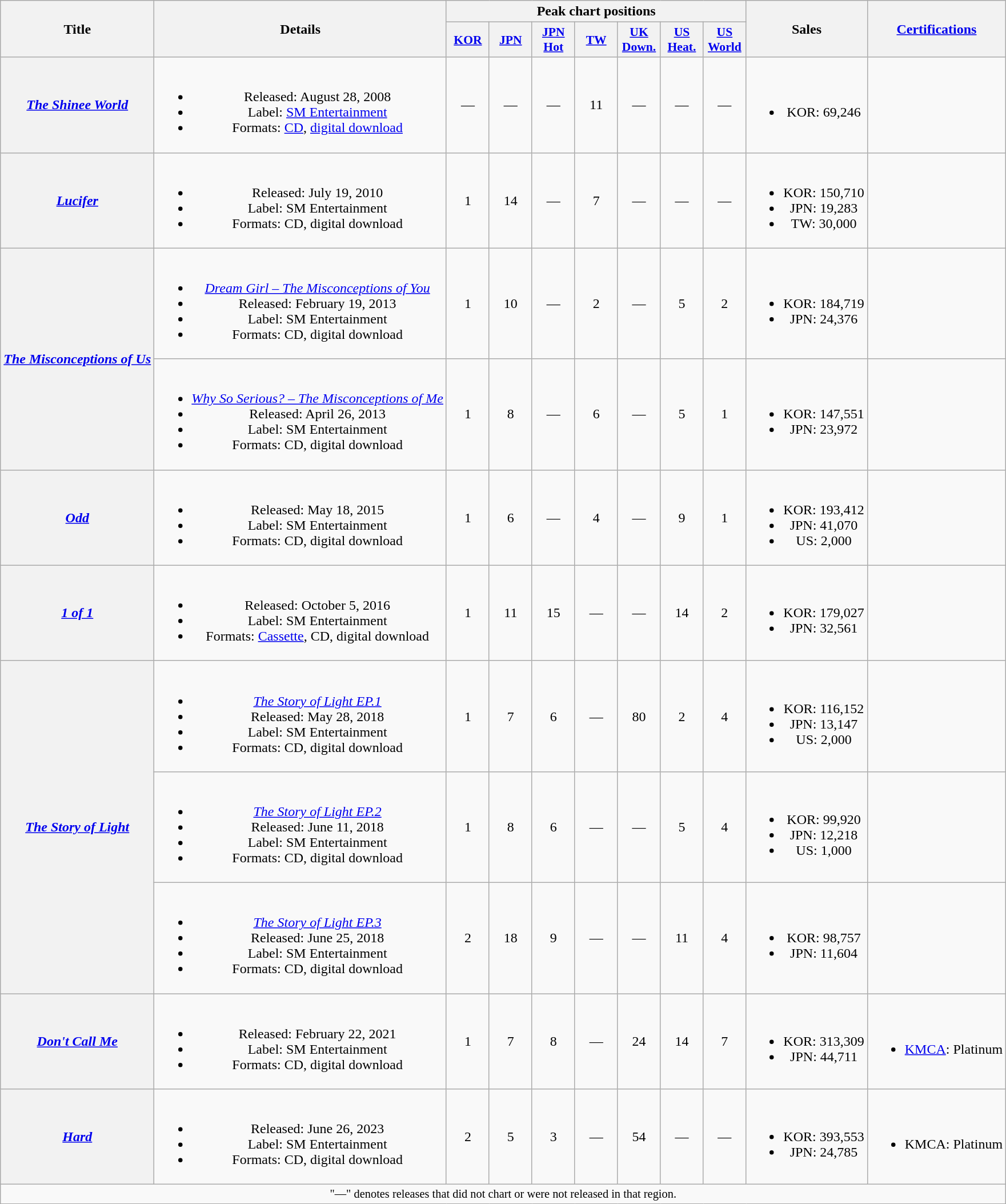<table class="wikitable plainrowheaders" style="text-align:center;">
<tr>
<th scope="col" rowspan="2">Title</th>
<th scope="col" rowspan="2">Details</th>
<th scope="col" colspan="7">Peak chart positions</th>
<th scope="col" rowspan="2">Sales</th>
<th scope="col" rowspan="2"><a href='#'>Certifications</a></th>
</tr>
<tr>
<th scope="col" style="width:3em;font-size:90%;"><a href='#'>KOR</a><br></th>
<th scope="col" style="width:3em;font-size:90%;"><a href='#'>JPN</a><br></th>
<th scope="col" style="width:3em;font-size:90%;"><a href='#'>JPN Hot</a><br></th>
<th scope="col" style="width:3em;font-size:90%;"><a href='#'>TW</a><br></th>
<th scope="col" style="width:3em;font-size:90%;"><a href='#'>UK Down.</a><br></th>
<th scope="col" style="width:3em;font-size:90%;"><a href='#'>US<br>Heat.</a><br></th>
<th scope="col" style="width:3em;font-size:90%;"><a href='#'>US<br>World</a><br></th>
</tr>
<tr>
<th scope="row"><em><a href='#'>The Shinee World</a></em></th>
<td><br><ul><li>Released: August 28, 2008</li><li>Label: <a href='#'>SM Entertainment</a></li><li>Formats: <a href='#'>CD</a>, <a href='#'>digital download</a></li></ul></td>
<td>—</td>
<td>—</td>
<td>—</td>
<td>11</td>
<td>—</td>
<td>—</td>
<td>—</td>
<td><br><ul><li>KOR: 69,246</li></ul></td>
<td></td>
</tr>
<tr>
<th scope="row"><em><a href='#'>Lucifer</a></em></th>
<td><br><ul><li>Released: July 19, 2010</li><li>Label: SM Entertainment</li><li>Formats: CD, digital download</li></ul></td>
<td>1</td>
<td>14</td>
<td>—</td>
<td>7</td>
<td>—</td>
<td>—</td>
<td>—</td>
<td><br><ul><li>KOR: 150,710</li><li>JPN: 19,283</li><li>TW: 30,000</li></ul></td>
<td></td>
</tr>
<tr>
<th scope="row" rowspan="2"><em><a href='#'>The Misconceptions of Us</a></em></th>
<td><br><ul><li><em><a href='#'>Dream Girl – The Misconceptions of You</a></em></li><li>Released: February 19, 2013</li><li>Label: SM Entertainment</li><li>Formats: CD, digital download</li></ul></td>
<td>1</td>
<td>10</td>
<td>—</td>
<td>2</td>
<td>—</td>
<td>5</td>
<td>2</td>
<td><br><ul><li>KOR: 184,719</li><li>JPN: 24,376</li></ul></td>
<td></td>
</tr>
<tr>
<td><br><ul><li><em><a href='#'>Why So Serious? – The Misconceptions of Me</a></em></li><li>Released: April 26, 2013</li><li>Label: SM Entertainment</li><li>Formats: CD, digital download</li></ul></td>
<td>1</td>
<td>8</td>
<td>—</td>
<td>6</td>
<td>—</td>
<td>5</td>
<td>1</td>
<td><br><ul><li>KOR: 147,551</li><li>JPN: 23,972</li></ul></td>
<td></td>
</tr>
<tr>
<th scope="row"><em><a href='#'>Odd</a></em></th>
<td><br><ul><li>Released: May 18, 2015</li><li>Label: SM Entertainment</li><li>Formats: CD, digital download</li></ul></td>
<td>1</td>
<td>6</td>
<td>—</td>
<td>4</td>
<td>—</td>
<td>9</td>
<td>1</td>
<td><br><ul><li>KOR: 193,412</li><li>JPN: 41,070</li><li>US: 2,000</li></ul></td>
<td></td>
</tr>
<tr>
<th scope="row"><em><a href='#'>1 of 1</a></em></th>
<td><br><ul><li>Released: October 5, 2016</li><li>Label: SM Entertainment</li><li>Formats: <a href='#'>Cassette</a>, CD, digital download</li></ul></td>
<td>1</td>
<td>11</td>
<td>15</td>
<td>—</td>
<td>—</td>
<td>14</td>
<td>2</td>
<td><br><ul><li>KOR: 179,027</li><li>JPN: 32,561</li></ul></td>
<td></td>
</tr>
<tr>
<th scope="row" rowspan="3"><em><a href='#'>The Story of Light</a></em></th>
<td><br><ul><li><em><a href='#'>The Story of Light EP.1</a></em></li><li>Released: May 28, 2018</li><li>Label: SM Entertainment</li><li>Formats: CD, digital download</li></ul></td>
<td>1</td>
<td>7</td>
<td>6</td>
<td>—</td>
<td>80</td>
<td>2</td>
<td>4</td>
<td><br><ul><li>KOR: 116,152</li><li>JPN: 13,147</li><li>US: 2,000</li></ul></td>
<td></td>
</tr>
<tr>
<td><br><ul><li><em><a href='#'>The Story of Light EP.2</a></em></li><li>Released: June 11, 2018</li><li>Label: SM Entertainment</li><li>Formats: CD, digital download</li></ul></td>
<td>1</td>
<td>8</td>
<td>6</td>
<td>—</td>
<td>—</td>
<td>5</td>
<td>4</td>
<td><br><ul><li>KOR: 99,920</li><li>JPN: 12,218</li><li>US: 1,000</li></ul></td>
<td></td>
</tr>
<tr>
<td><br><ul><li><em><a href='#'>The Story of Light EP.3</a></em></li><li>Released: June 25, 2018</li><li>Label: SM Entertainment</li><li>Formats: CD, digital download</li></ul></td>
<td>2</td>
<td>18</td>
<td>9</td>
<td>—</td>
<td>—</td>
<td>11</td>
<td>4</td>
<td><br><ul><li>KOR: 98,757</li><li>JPN: 11,604</li></ul></td>
<td></td>
</tr>
<tr>
<th scope="row"><em><a href='#'>Don't Call Me</a></em></th>
<td><br><ul><li>Released: February 22, 2021</li><li>Label: SM Entertainment</li><li>Formats: CD, digital download</li></ul></td>
<td>1</td>
<td>7</td>
<td>8</td>
<td>—</td>
<td>24</td>
<td>14</td>
<td>7</td>
<td><br><ul><li>KOR: 313,309</li><li>JPN: 44,711</li></ul></td>
<td><br><ul><li><a href='#'>KMCA</a>: Platinum</li></ul></td>
</tr>
<tr>
<th scope="row"><em><a href='#'>Hard</a></em></th>
<td><br><ul><li>Released: June 26, 2023</li><li>Label: SM Entertainment</li><li>Formats: CD, digital download</li></ul></td>
<td>2</td>
<td>5</td>
<td>3</td>
<td>—</td>
<td>54</td>
<td>—</td>
<td>—</td>
<td><br><ul><li>KOR: 393,553</li><li>JPN: 24,785</li></ul></td>
<td><br><ul><li>KMCA: Platinum</li></ul></td>
</tr>
<tr>
<td colspan="11" style="font-size:85%">"—" denotes releases that did not chart or were not released in that region.</td>
</tr>
</table>
